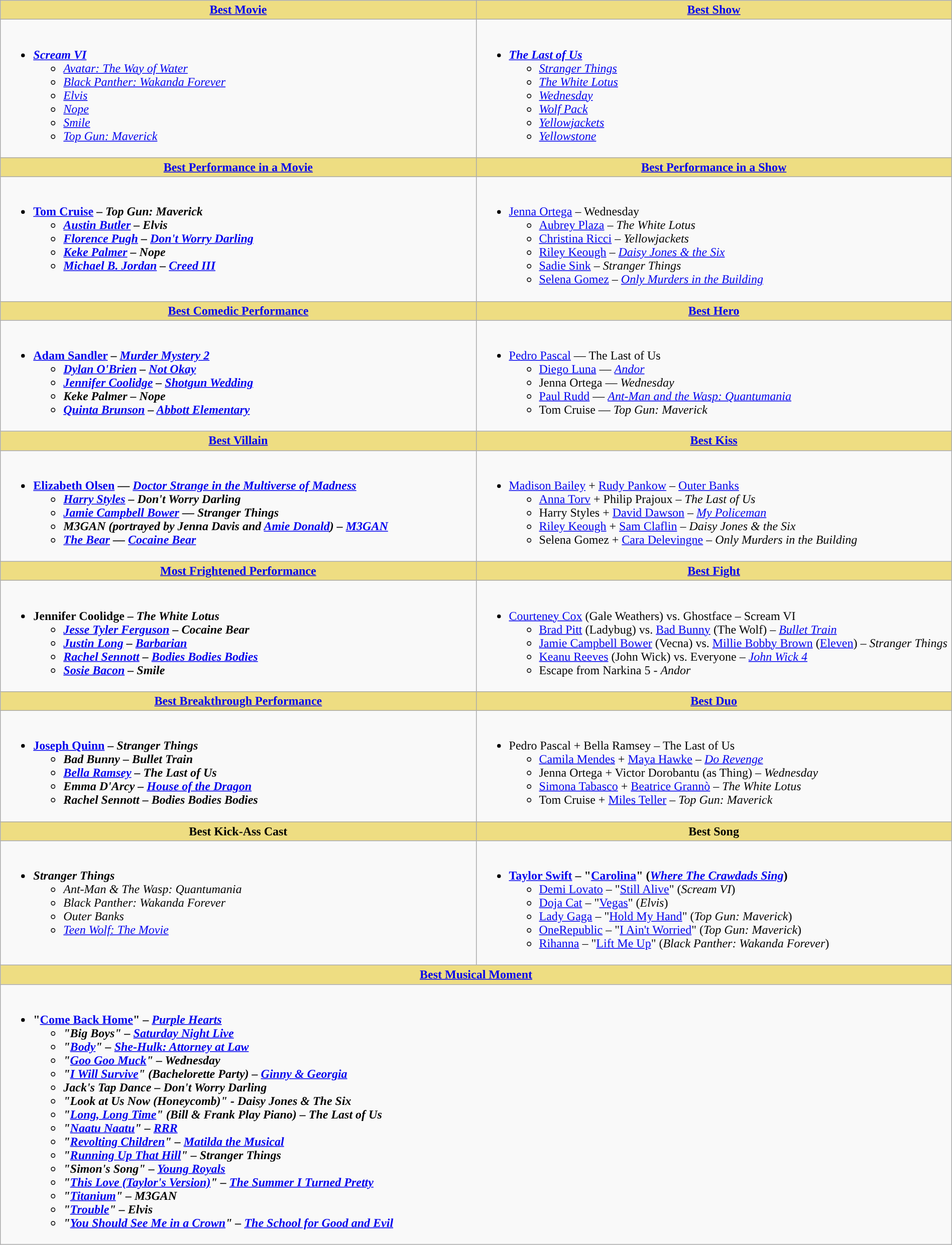<table class="wikitable" style="width:100%">
<tr>
<th style="background:#EEDD82; width:50%"><a href='#'>Best Movie</a></th>
<th style="background:#EEDD82; width:50%"><a href='#'>Best Show</a></th>
</tr>
<tr>
<td valign="top"><br><ul><li><strong><em><a href='#'>Scream VI</a></em></strong><ul><li><em><a href='#'>Avatar: The Way of Water</a></em></li><li><em><a href='#'>Black Panther: Wakanda Forever</a></em></li><li><em><a href='#'>Elvis</a></em></li><li><em><a href='#'>Nope</a></em></li><li><em><a href='#'>Smile</a></em></li><li><em><a href='#'>Top Gun: Maverick</a></em></li></ul></li></ul></td>
<td valign="top"><br><ul><li><strong><em><a href='#'>The Last of Us</a></em></strong><ul><li><em><a href='#'>Stranger Things</a></em></li><li><em><a href='#'>The White Lotus</a></em></li><li><em><a href='#'>Wednesday</a></em></li><li><em><a href='#'>Wolf Pack</a></em></li><li><em><a href='#'>Yellowjackets</a></em></li><li><em><a href='#'>Yellowstone</a></em></li></ul></li></ul></td>
</tr>
<tr>
<th style="background:#EEDD82; width:50%"><a href='#'>Best Performance in a Movie</a></th>
<th style="background:#EEDD82; width:50%"><a href='#'>Best Performance in a Show</a></th>
</tr>
<tr>
<td valign="top"><br><ul><li><strong><a href='#'>Tom Cruise</a> – <em>Top Gun: Maverick<strong><em><ul><li><a href='#'>Austin Butler</a> – </em>Elvis<em></li><li><a href='#'>Florence Pugh</a> – </em><a href='#'>Don't Worry Darling</a><em></li><li><a href='#'>Keke Palmer</a> – </em>Nope<em></li><li><a href='#'>Michael B. Jordan</a> – </em><a href='#'>Creed III</a><em></li></ul></li></ul></td>
<td valign="top"><br><ul><li></strong><a href='#'>Jenna Ortega</a> – </em>Wednesday</em></strong><ul><li><a href='#'>Aubrey Plaza</a> – <em>The White Lotus</em></li><li><a href='#'>Christina Ricci</a> – <em>Yellowjackets</em></li><li><a href='#'>Riley Keough</a> – <em><a href='#'>Daisy Jones & the Six</a></em></li><li><a href='#'>Sadie Sink</a> – <em>Stranger Things</em></li><li><a href='#'>Selena Gomez</a> – <em><a href='#'>Only Murders in the Building</a></em></li></ul></li></ul></td>
</tr>
<tr>
<th style="background:#EEDD82; width:50%"><a href='#'>Best Comedic Performance</a></th>
<th style="background:#EEDD82; width:50%"><a href='#'>Best Hero</a></th>
</tr>
<tr>
<td valign="top"><br><ul><li><strong><a href='#'>Adam Sandler</a> – <em><a href='#'>Murder Mystery 2</a><strong><em><ul><li><a href='#'>Dylan O'Brien</a> – </em><a href='#'>Not Okay</a><em></li><li><a href='#'>Jennifer Coolidge</a> – </em><a href='#'>Shotgun Wedding</a><em></li><li>Keke Palmer – </em>Nope<em></li><li><a href='#'>Quinta Brunson</a> – </em><a href='#'>Abbott Elementary</a><em></li></ul></li></ul></td>
<td valign="top"><br><ul><li></strong><a href='#'>Pedro Pascal</a> — </em>The Last of Us</em></strong><ul><li><a href='#'>Diego Luna</a> — <em><a href='#'>Andor</a></em></li><li>Jenna Ortega — <em>Wednesday</em></li><li><a href='#'>Paul Rudd</a> — <em><a href='#'>Ant-Man and the Wasp: Quantumania</a></em></li><li>Tom Cruise — <em>Top Gun: Maverick</em></li></ul></li></ul></td>
</tr>
<tr>
<th style="background:#EEDD82; width:50%"><a href='#'>Best Villain</a></th>
<th style="background:#EEDD82; width:50%"><a href='#'>Best Kiss</a></th>
</tr>
<tr>
<td valign="top"><br><ul><li><strong><a href='#'>Elizabeth Olsen</a> — <em><a href='#'>Doctor Strange in the Multiverse of Madness</a><strong><em><ul><li><a href='#'>Harry Styles</a> – </em>Don't Worry Darling<em></li><li><a href='#'>Jamie Campbell Bower</a> — </em>Stranger Things<em></li><li>M3GAN (portrayed by Jenna Davis and <a href='#'>Amie Donald</a>) – </em><a href='#'>M3GAN</a><em></li><li><a href='#'>The Bear</a> — </em><a href='#'>Cocaine Bear</a><em></li></ul></li></ul></td>
<td valign="top"><br><ul><li></strong><a href='#'>Madison Bailey</a> + <a href='#'>Rudy Pankow</a> – </em><a href='#'>Outer Banks</a></em></strong><ul><li><a href='#'>Anna Torv</a> + Philip Prajoux – <em>The Last of Us</em></li><li>Harry Styles + <a href='#'>David Dawson</a> – <em><a href='#'>My Policeman</a></em></li><li><a href='#'>Riley Keough</a> + <a href='#'>Sam Claflin</a> – <em>Daisy Jones & the Six</em></li><li>Selena Gomez + <a href='#'>Cara Delevingne</a> – <em>Only Murders in the Building</em></li></ul></li></ul></td>
</tr>
<tr>
<th style="background:#EEDD82; width:50%"><a href='#'>Most Frightened Performance</a></th>
<th style="background:#EEDD82; width:50%"><a href='#'>Best Fight</a></th>
</tr>
<tr>
<td valign="top"><br><ul><li><strong>Jennifer Coolidge – <em>The White Lotus<strong><em><ul><li><a href='#'>Jesse Tyler Ferguson</a> – </em>Cocaine Bear<em></li><li><a href='#'>Justin Long</a> – </em><a href='#'>Barbarian</a><em></li><li><a href='#'>Rachel Sennott</a> – </em><a href='#'>Bodies Bodies Bodies</a><em></li><li><a href='#'>Sosie Bacon</a> – </em>Smile<em></li></ul></li></ul></td>
<td valign="top"><br><ul><li></strong><a href='#'>Courteney Cox</a> (Gale Weathers) vs. Ghostface – </em>Scream VI</em></strong><ul><li><a href='#'>Brad Pitt</a> (Ladybug) vs. <a href='#'>Bad Bunny</a> (The Wolf) – <em><a href='#'>Bullet Train</a></em></li><li><a href='#'>Jamie Campbell Bower</a> (Vecna) vs. <a href='#'>Millie Bobby Brown</a> (<a href='#'>Eleven</a>) – <em>Stranger Things</em></li><li><a href='#'>Keanu Reeves</a> (John Wick) vs. Everyone – <em><a href='#'>John Wick 4</a></em></li><li>Escape from Narkina 5 - <em>Andor</em></li></ul></li></ul></td>
</tr>
<tr>
<th style="background:#EEDD82; width:50%"><a href='#'>Best Breakthrough Performance</a></th>
<th style="background:#EEDD82; width:50%"><a href='#'>Best Duo</a></th>
</tr>
<tr>
<td valign="top"><br><ul><li><strong><a href='#'>Joseph Quinn</a> – <em>Stranger Things<strong><em><ul><li>Bad Bunny – </em>Bullet Train<em></li><li><a href='#'>Bella Ramsey</a> – </em>The Last of Us<em></li><li>Emma D'Arcy – </em><a href='#'>House of the Dragon</a><em></li><li>Rachel Sennott – </em>Bodies Bodies Bodies<em></li></ul></li></ul></td>
<td valign="top"><br><ul><li></strong>Pedro Pascal + Bella Ramsey – </em>The Last of Us</em></strong><ul><li><a href='#'>Camila Mendes</a> + <a href='#'>Maya Hawke</a> – <em><a href='#'>Do Revenge</a></em></li><li>Jenna Ortega + Victor Dorobantu (as Thing) – <em>Wednesday</em></li><li><a href='#'>Simona Tabasco</a> + <a href='#'>Beatrice Grannò</a> – <em>The White Lotus</em></li><li>Tom Cruise + <a href='#'>Miles Teller</a> – <em>Top Gun: Maverick</em></li></ul></li></ul></td>
</tr>
<tr>
<th style="background:#EEDD82; width:50%">Best Kick-Ass Cast</th>
<th style="background:#EEDD82; width:50%">Best Song</th>
</tr>
<tr>
<td valign="top"><br><ul><li><strong><em>Stranger Things</em></strong><ul><li><em>Ant-Man & The Wasp: Quantumania</em></li><li><em>Black Panther: Wakanda Forever</em></li><li><em>Outer Banks</em></li><li><em><a href='#'>Teen Wolf: The Movie</a></em></li></ul></li></ul></td>
<td valign="top"><br><ul><li><strong><a href='#'>Taylor Swift</a> – "<a href='#'>Carolina</a>" (<em><a href='#'>Where The Crawdads Sing</a></em>)</strong><ul><li><a href='#'>Demi Lovato</a> – "<a href='#'>Still Alive</a>" (<em>Scream VI</em>)</li><li><a href='#'>Doja Cat</a> – "<a href='#'>Vegas</a>" (<em>Elvis</em>)</li><li><a href='#'>Lady Gaga</a> – "<a href='#'>Hold My Hand</a>" (<em>Top Gun: Maverick</em>)</li><li><a href='#'>OneRepublic</a> – "<a href='#'>I Ain't Worried</a>" (<em>Top Gun: Maverick</em>)</li><li><a href='#'>Rihanna</a> – "<a href='#'>Lift Me Up</a>" (<em>Black Panther: Wakanda Forever</em>)</li></ul></li></ul></td>
</tr>
<tr>
<th colspan="2" style="background:#EEDD82;"><a href='#'>Best Musical Moment</a></th>
</tr>
<tr>
<td colspan="2"><br><ul><li><strong>"<a href='#'>Come Back Home</a>" – <em><a href='#'>Purple Hearts</a><strong><em><ul><li>"Big Boys" – </em><a href='#'>Saturday Night Live</a><em></li><li>"<a href='#'>Body</a>" – </em><a href='#'>She-Hulk: Attorney at Law</a><em></li><li>"<a href='#'>Goo Goo Muck</a>" – </em>Wednesday<em></li><li>"<a href='#'>I Will Survive</a>" (Bachelorette Party) – </em><a href='#'>Ginny & Georgia</a><em></li><li>Jack's Tap Dance – </em>Don't Worry Darling<em></li><li>"Look at Us Now (Honeycomb)" - </em>Daisy Jones & The Six<em></li><li>"<a href='#'>Long, Long Time</a>" (Bill & Frank Play Piano) – </em>The Last of Us<em></li><li>"<a href='#'>Naatu Naatu</a>" – </em><a href='#'>RRR</a><em></li><li>"<a href='#'>Revolting Children</a>" – </em><a href='#'>Matilda the Musical</a><em></li><li>"<a href='#'>Running Up That Hill</a>" – </em>Stranger Things<em></li><li>"Simon's Song" – </em><a href='#'>Young Royals</a><em></li><li>"<a href='#'>This Love (Taylor's Version)</a>" – </em><a href='#'>The Summer I Turned Pretty</a><em></li><li>"<a href='#'>Titanium</a>" – </em>M3GAN<em></li><li>"<a href='#'>Trouble</a>" – </em>Elvis<em></li><li>"<a href='#'>You Should See Me in a Crown</a>" – </em><a href='#'>The School for Good and Evil</a><em></li></ul></li></ul></td>
</tr>
</table>
